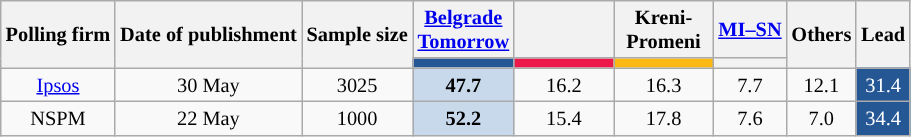<table class="wikitable" style="text-align:center; font-size:85%; line-height:16px; margin-bottom:0">
<tr>
<th rowspan="2">Polling firm</th>
<th rowspan="2">Date of publishment</th>
<th rowspan="2">Sample size</th>
<th><a href='#'>Belgrade<br>Tomorrow</a></th>
<th></th>
<th>Kreni-Promeni</th>
<th><a href='#'>MI–SN</a></th>
<th rowspan="2">Others</th>
<th rowspan="2">Lead</th>
</tr>
<tr>
<th style="background:#255794; width:60px"></th>
<th style="background:#EC184A; width:60px"></th>
<th style="background:#FDB913; width:60px"></th>
<th style="background:"></th>
</tr>
<tr style="background:#EFEFEF width:60px">
<td><a href='#'>Ipsos</a></td>
<td>30 May</td>
<td>3025</td>
<td style="background:#C8D9EC"><strong>47.7</strong></td>
<td>16.2</td>
<td>16.3</td>
<td>7.7</td>
<td>12.1</td>
<td style="background:#255794; color:white">31.4</td>
</tr>
<tr>
<td>NSPM</td>
<td>22 May</td>
<td>1000</td>
<td style="background:#C8D9EC"><strong>52.2</strong></td>
<td>15.4</td>
<td>17.8</td>
<td>7.6</td>
<td>7.0</td>
<td style="background:#255794; color:white">34.4</td>
</tr>
</table>
